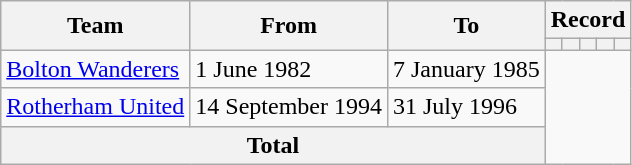<table class="wikitable" style="text-align: center">
<tr>
<th rowspan=2>Team</th>
<th rowspan=2>From</th>
<th rowspan=2>To</th>
<th colspan=5>Record</th>
</tr>
<tr>
<th></th>
<th></th>
<th></th>
<th></th>
<th></th>
</tr>
<tr>
<td align=left><a href='#'>Bolton Wanderers</a></td>
<td align=left>1 June 1982</td>
<td align=left>7 January 1985<br></td>
</tr>
<tr>
<td align=left><a href='#'>Rotherham United</a></td>
<td align=left>14 September 1994</td>
<td align=left>31 July 1996<br></td>
</tr>
<tr>
<th colspan="3">Total<br></th>
</tr>
</table>
